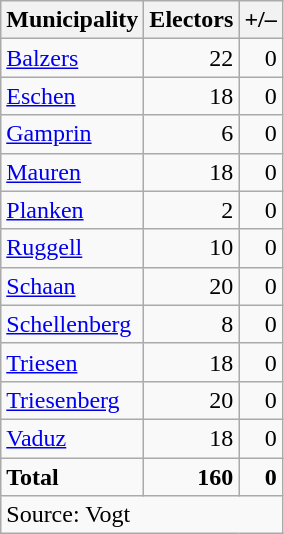<table class="wikitable">
<tr>
<th>Municipality</th>
<th>Electors</th>
<th>+/–</th>
</tr>
<tr>
<td><a href='#'>Balzers</a></td>
<td style="text-align: right;">22</td>
<td align="right">0</td>
</tr>
<tr>
<td><a href='#'>Eschen</a></td>
<td style="text-align: right;">18</td>
<td align="right">0</td>
</tr>
<tr>
<td><a href='#'>Gamprin</a></td>
<td style="text-align: right;">6</td>
<td align="right">0</td>
</tr>
<tr>
<td><a href='#'>Mauren</a></td>
<td style="text-align: right;">18</td>
<td align="right">0</td>
</tr>
<tr>
<td><a href='#'>Planken</a></td>
<td style="text-align: right;">2</td>
<td align="right">0</td>
</tr>
<tr>
<td><a href='#'>Ruggell</a></td>
<td style="text-align: right;">10</td>
<td align="right">0</td>
</tr>
<tr>
<td><a href='#'>Schaan</a></td>
<td style="text-align: right;">20</td>
<td align="right">0</td>
</tr>
<tr>
<td><a href='#'>Schellenberg</a></td>
<td style="text-align: right;">8</td>
<td align="right">0</td>
</tr>
<tr>
<td><a href='#'>Triesen</a></td>
<td style="text-align: right;">18</td>
<td align="right">0</td>
</tr>
<tr>
<td><a href='#'>Triesenberg</a></td>
<td style="text-align: right;">20</td>
<td align="right">0</td>
</tr>
<tr>
<td><a href='#'>Vaduz</a></td>
<td style="text-align: right;">18</td>
<td align="right">0</td>
</tr>
<tr>
<td><strong>Total</strong></td>
<td align="right"><strong>160</strong></td>
<td align="right"><strong>0</strong></td>
</tr>
<tr>
<td colspan="3">Source: Vogt</td>
</tr>
</table>
